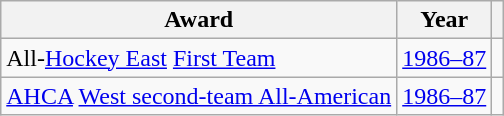<table class="wikitable">
<tr>
<th>Award</th>
<th>Year</th>
<th></th>
</tr>
<tr>
<td>All-<a href='#'>Hockey East</a> <a href='#'>First Team</a></td>
<td><a href='#'>1986–87</a></td>
<td></td>
</tr>
<tr>
<td><a href='#'>AHCA</a> <a href='#'>West second-team All-American</a></td>
<td><a href='#'>1986–87</a></td>
<td></td>
</tr>
</table>
